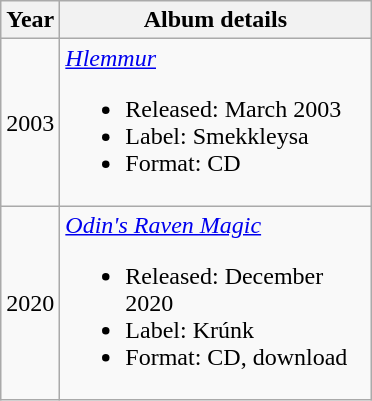<table class="wikitable">
<tr>
<th>Year</th>
<th style="width:200px;">Album details</th>
</tr>
<tr>
<td style="text-align:center;">2003</td>
<td><em><a href='#'>Hlemmur</a></em><br><ul><li>Released: March 2003</li><li>Label: Smekkleysa</li><li>Format: CD</li></ul></td>
</tr>
<tr>
<td style="text-align:center;">2020</td>
<td><em><a href='#'>Odin's Raven Magic</a></em><br><ul><li>Released: December 2020</li><li>Label: Krúnk</li><li>Format: CD, download</li></ul></td>
</tr>
</table>
